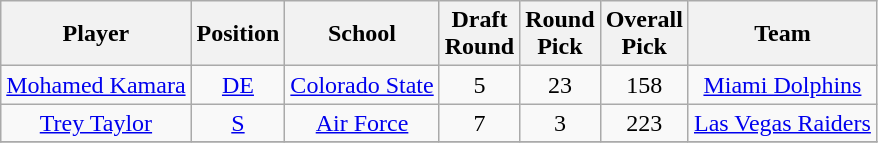<table class="wikitable sortable" border="1" style="text-align: center;">
<tr>
<th>Player</th>
<th>Position</th>
<th>School</th>
<th>Draft<br>Round</th>
<th>Round<br>Pick</th>
<th>Overall<br>Pick</th>
<th>Team</th>
</tr>
<tr>
<td><a href='#'>Mohamed Kamara</a></td>
<td><a href='#'>DE</a></td>
<td><a href='#'>Colorado State</a></td>
<td>5</td>
<td>23</td>
<td>158</td>
<td><a href='#'>Miami Dolphins</a></td>
</tr>
<tr>
<td><a href='#'>Trey Taylor</a></td>
<td><a href='#'>S</a></td>
<td><a href='#'>Air Force</a></td>
<td>7</td>
<td>3</td>
<td>223</td>
<td><a href='#'>Las Vegas Raiders</a></td>
</tr>
<tr>
</tr>
</table>
